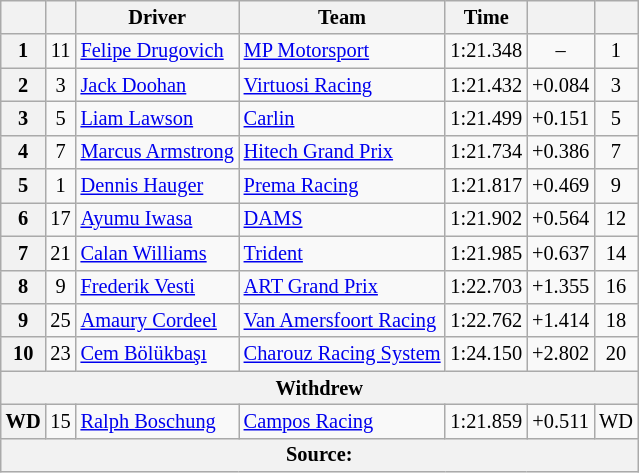<table class="wikitable" style="font-size:85%">
<tr>
<th scope="col"></th>
<th scope="col"></th>
<th scope="col">Driver</th>
<th scope="col">Team</th>
<th scope="col">Time</th>
<th scope="col"></th>
<th scope="col"></th>
</tr>
<tr>
<th scope="row">1</th>
<td align="center">11</td>
<td> <a href='#'>Felipe Drugovich</a></td>
<td><a href='#'>MP Motorsport</a></td>
<td>1:21.348</td>
<td align="center">–</td>
<td align="center">1</td>
</tr>
<tr>
<th scope="row">2</th>
<td align="center">3</td>
<td> <a href='#'>Jack Doohan</a></td>
<td><a href='#'>Virtuosi Racing</a></td>
<td>1:21.432</td>
<td align="center">+0.084</td>
<td align="center">3</td>
</tr>
<tr>
<th scope="row">3</th>
<td align="center">5</td>
<td> <a href='#'>Liam Lawson</a></td>
<td><a href='#'>Carlin</a></td>
<td>1:21.499</td>
<td align="center">+0.151</td>
<td align="center">5</td>
</tr>
<tr>
<th scope="row">4</th>
<td align="center">7</td>
<td> <a href='#'>Marcus Armstrong</a></td>
<td><a href='#'>Hitech Grand Prix</a></td>
<td>1:21.734</td>
<td align="center">+0.386</td>
<td align="center">7</td>
</tr>
<tr>
<th scope="row">5</th>
<td align="center">1</td>
<td> <a href='#'>Dennis Hauger</a></td>
<td><a href='#'>Prema Racing</a></td>
<td>1:21.817</td>
<td align="center">+0.469</td>
<td align="center">9</td>
</tr>
<tr>
<th scope="row">6</th>
<td align="center">17</td>
<td> <a href='#'>Ayumu Iwasa</a></td>
<td><a href='#'>DAMS</a></td>
<td>1:21.902</td>
<td align="center">+0.564</td>
<td align="center">12</td>
</tr>
<tr>
<th scope="row">7</th>
<td align="center">21</td>
<td> <a href='#'>Calan Williams</a></td>
<td><a href='#'>Trident</a></td>
<td>1:21.985</td>
<td align="center">+0.637</td>
<td align="center">14</td>
</tr>
<tr>
<th scope="row">8</th>
<td align="center">9</td>
<td> <a href='#'>Frederik Vesti</a></td>
<td><a href='#'>ART Grand Prix</a></td>
<td>1:22.703</td>
<td align="center">+1.355</td>
<td align="center">16</td>
</tr>
<tr>
<th scope="row">9</th>
<td align="center">25</td>
<td> <a href='#'>Amaury Cordeel</a></td>
<td><a href='#'>Van Amersfoort Racing</a></td>
<td>1:22.762</td>
<td align="center">+1.414</td>
<td align="center">18</td>
</tr>
<tr>
<th scope="row">10</th>
<td align="center">23</td>
<td> <a href='#'>Cem Bölükbaşı</a></td>
<td><a href='#'>Charouz Racing System</a></td>
<td>1:24.150</td>
<td align="center">+2.802</td>
<td align="center">20</td>
</tr>
<tr>
<th colspan="7">Withdrew</th>
</tr>
<tr>
<th>WD</th>
<td align="center">15</td>
<td> <a href='#'>Ralph Boschung</a></td>
<td><a href='#'>Campos Racing</a></td>
<td>1:21.859</td>
<td align="center">+0.511</td>
<td align="center">WD</td>
</tr>
<tr>
<th colspan="7">Source:</th>
</tr>
</table>
